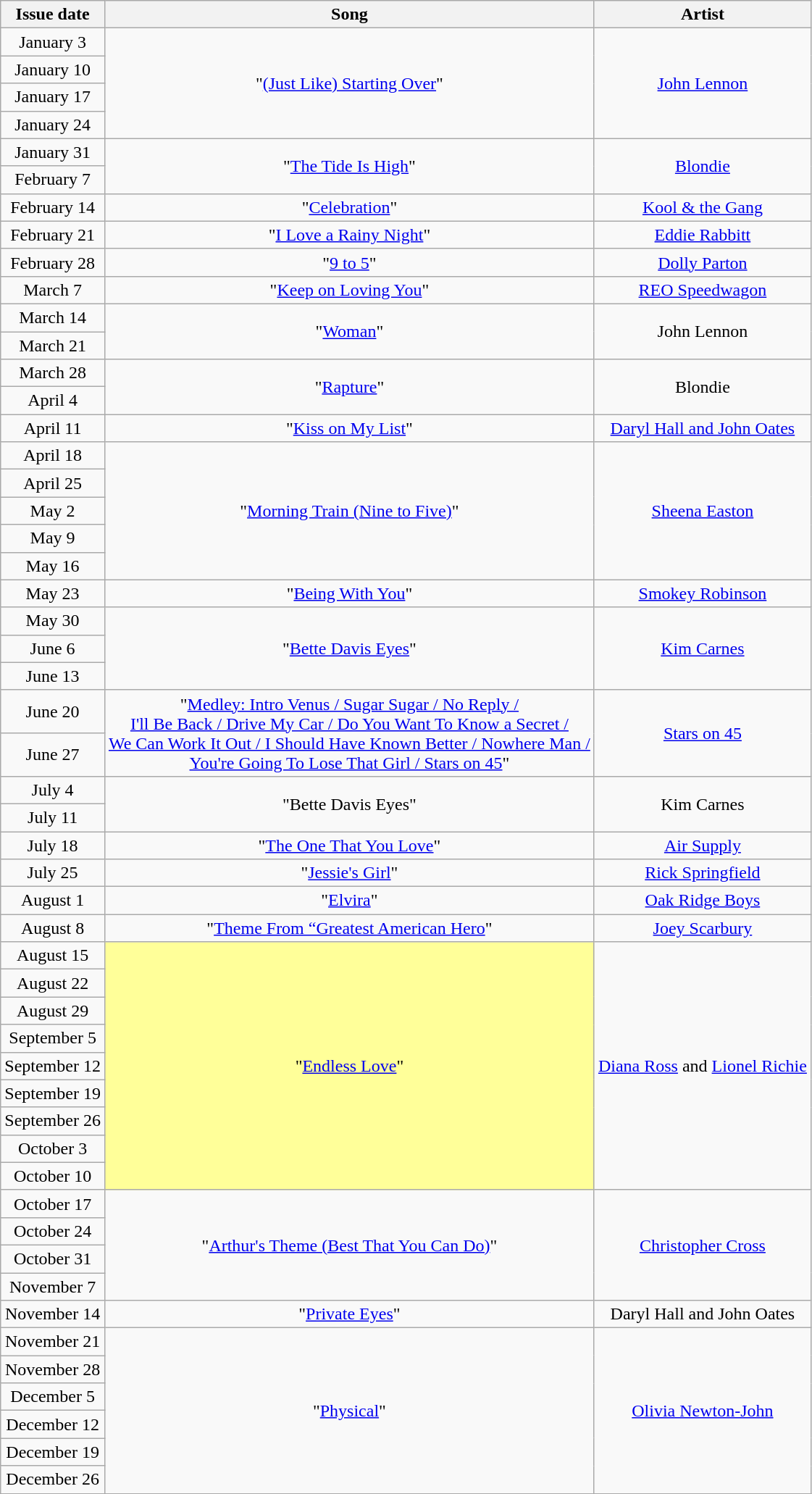<table class="wikitable plainrowheaders" style="text-align: center">
<tr>
<th>Issue date</th>
<th>Song</th>
<th>Artist</th>
</tr>
<tr>
<td>January 3</td>
<td rowspan="4">"<a href='#'>(Just Like) Starting Over</a>"</td>
<td rowspan="4"><a href='#'>John Lennon</a></td>
</tr>
<tr>
<td>January 10</td>
</tr>
<tr>
<td>January 17</td>
</tr>
<tr>
<td>January 24</td>
</tr>
<tr>
<td>January 31</td>
<td rowspan="2">"<a href='#'>The Tide Is High</a>"</td>
<td rowspan="2"><a href='#'>Blondie</a></td>
</tr>
<tr>
<td>February 7</td>
</tr>
<tr>
<td>February 14</td>
<td>"<a href='#'>Celebration</a>"</td>
<td><a href='#'>Kool & the Gang</a></td>
</tr>
<tr>
<td>February 21</td>
<td>"<a href='#'>I Love a Rainy Night</a>"</td>
<td><a href='#'>Eddie Rabbitt</a></td>
</tr>
<tr>
<td>February 28</td>
<td>"<a href='#'>9 to 5</a>"</td>
<td><a href='#'>Dolly Parton</a></td>
</tr>
<tr>
<td>March 7</td>
<td>"<a href='#'>Keep on Loving You</a>"</td>
<td><a href='#'>REO Speedwagon</a></td>
</tr>
<tr>
<td>March 14</td>
<td rowspan="2">"<a href='#'>Woman</a>"</td>
<td rowspan="2">John Lennon</td>
</tr>
<tr>
<td>March 21</td>
</tr>
<tr>
<td>March 28</td>
<td rowspan="2">"<a href='#'>Rapture</a>"</td>
<td rowspan="2">Blondie</td>
</tr>
<tr>
<td>April 4</td>
</tr>
<tr>
<td>April 11</td>
<td>"<a href='#'>Kiss on My List</a>"</td>
<td><a href='#'>Daryl Hall and John Oates</a></td>
</tr>
<tr>
<td>April 18</td>
<td rowspan="5">"<a href='#'>Morning Train (Nine to Five)</a>"</td>
<td rowspan="5"><a href='#'>Sheena Easton</a></td>
</tr>
<tr>
<td>April 25</td>
</tr>
<tr>
<td>May 2</td>
</tr>
<tr>
<td>May 9</td>
</tr>
<tr>
<td>May 16</td>
</tr>
<tr>
<td>May 23</td>
<td>"<a href='#'>Being With You</a>"</td>
<td><a href='#'>Smokey Robinson</a></td>
</tr>
<tr>
<td>May 30</td>
<td rowspan="3">"<a href='#'>Bette Davis Eyes</a>"</td>
<td rowspan="3"><a href='#'>Kim Carnes</a></td>
</tr>
<tr>
<td>June 6</td>
</tr>
<tr>
<td>June 13</td>
</tr>
<tr>
<td>June 20</td>
<td rowspan="2">"<a href='#'>Medley: Intro Venus / Sugar Sugar / No Reply /<br>I'll Be Back / Drive My Car / Do You Want To Know a Secret /<br>We Can Work It Out / I Should Have Known Better / Nowhere Man /<br>You're Going To Lose That Girl / Stars on 45</a>"</td>
<td rowspan="2"><a href='#'>Stars on 45</a></td>
</tr>
<tr>
<td>June 27</td>
</tr>
<tr>
<td>July 4</td>
<td rowspan="2">"Bette Davis Eyes"</td>
<td rowspan="2">Kim Carnes</td>
</tr>
<tr>
<td>July 11</td>
</tr>
<tr>
<td>July 18</td>
<td>"<a href='#'>The One That You Love</a>"</td>
<td><a href='#'>Air Supply</a></td>
</tr>
<tr>
<td>July 25</td>
<td>"<a href='#'>Jessie's Girl</a>"</td>
<td><a href='#'>Rick Springfield</a></td>
</tr>
<tr>
<td>August 1</td>
<td>"<a href='#'>Elvira</a>"</td>
<td><a href='#'>Oak Ridge Boys</a></td>
</tr>
<tr>
<td>August 8</td>
<td>"<a href='#'>Theme From “Greatest American Hero</a>"</td>
<td><a href='#'>Joey Scarbury</a></td>
</tr>
<tr>
<td>August 15</td>
<td bgcolor=#FFFF99 rowspan="9">"<a href='#'>Endless Love</a>" </td>
<td rowspan="9"><a href='#'>Diana Ross</a> and <a href='#'>Lionel Richie</a></td>
</tr>
<tr>
<td>August 22</td>
</tr>
<tr>
<td>August 29</td>
</tr>
<tr>
<td>September 5</td>
</tr>
<tr>
<td>September 12</td>
</tr>
<tr>
<td>September 19</td>
</tr>
<tr>
<td>September 26</td>
</tr>
<tr>
<td>October 3</td>
</tr>
<tr>
<td>October 10</td>
</tr>
<tr>
<td>October 17</td>
<td rowspan="4">"<a href='#'>Arthur's Theme (Best That You Can Do)</a>"</td>
<td rowspan="4"><a href='#'>Christopher Cross</a></td>
</tr>
<tr>
<td>October 24</td>
</tr>
<tr>
<td>October 31</td>
</tr>
<tr>
<td>November 7</td>
</tr>
<tr>
<td>November 14</td>
<td>"<a href='#'>Private Eyes</a>"</td>
<td>Daryl Hall and John Oates</td>
</tr>
<tr>
<td>November 21</td>
<td rowspan="6">"<a href='#'>Physical</a>"</td>
<td rowspan="6"><a href='#'>Olivia Newton-John</a></td>
</tr>
<tr>
<td>November 28</td>
</tr>
<tr>
<td>December 5</td>
</tr>
<tr>
<td>December 12</td>
</tr>
<tr>
<td>December 19</td>
</tr>
<tr>
<td>December 26</td>
</tr>
<tr>
</tr>
</table>
